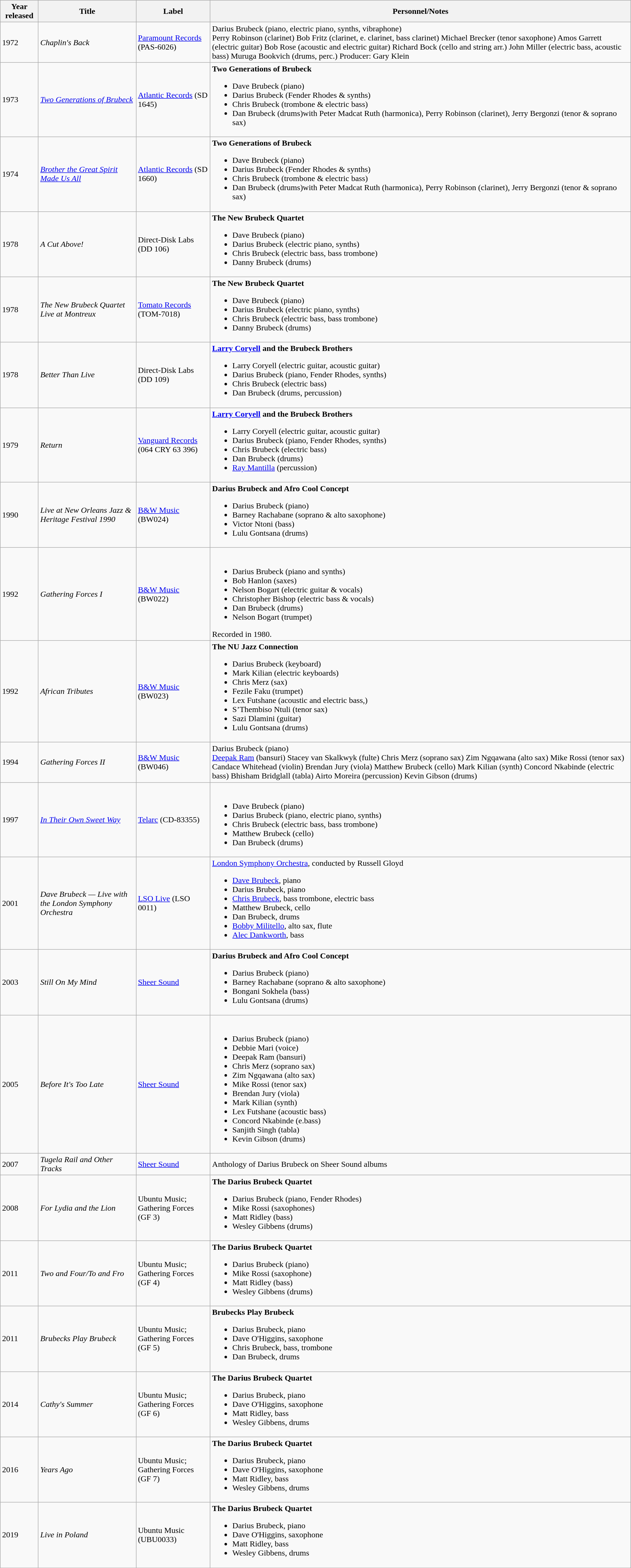<table class="wikitable sortable">
<tr>
<th>Year released</th>
<th>Title</th>
<th>Label</th>
<th>Personnel/Notes</th>
</tr>
<tr>
<td>1972</td>
<td><em>Chaplin's Back</em></td>
<td><a href='#'>Paramount Records</a> (PAS-6026)</td>
<td>Darius Brubeck (piano, electric piano, synths, vibraphone)<br>Perry Robinson (clarinet)
Bob Fritz (clarinet, e. clarinet, bass clarinet)
Michael Brecker (tenor saxophone)
Amos Garrett (electric guitar)
Bob Rose (acoustic and electric guitar)
Richard Bock (cello and string arr.)
John Miller (electric bass, acoustic bass)
Muruga Bookvich (drums, perc.)
Producer: Gary Klein</td>
</tr>
<tr>
<td>1973</td>
<td><em><a href='#'>Two Generations of Brubeck</a></em></td>
<td><a href='#'>Atlantic Records</a> (SD 1645)</td>
<td><strong>Two Generations of Brubeck</strong><br><ul><li>Dave Brubeck (piano)</li><li>Darius Brubeck (Fender Rhodes & synths)</li><li>Chris Brubeck (trombone & electric bass)</li><li>Dan Brubeck (drums)with Peter Madcat Ruth (harmonica), Perry Robinson (clarinet), Jerry Bergonzi (tenor & soprano sax)</li></ul></td>
</tr>
<tr>
<td>1974</td>
<td><em><a href='#'>Brother the Great Spirit Made Us All</a></em></td>
<td><a href='#'>Atlantic Records</a> (SD 1660)</td>
<td><strong>Two Generations of Brubeck</strong><br><ul><li>Dave Brubeck (piano)</li><li>Darius Brubeck (Fender Rhodes & synths)</li><li>Chris Brubeck (trombone & electric bass)</li><li>Dan Brubeck (drums)with Peter Madcat Ruth (harmonica), Perry Robinson (clarinet), Jerry Bergonzi (tenor & soprano sax)</li></ul></td>
</tr>
<tr>
<td>1978</td>
<td><em>A Cut Above!</em></td>
<td>Direct-Disk Labs (DD 106)</td>
<td><strong>The New Brubeck Quartet</strong><br><ul><li>Dave Brubeck (piano)</li><li>Darius Brubeck (electric piano, synths)</li><li>Chris Brubeck (electric bass, bass trombone)</li><li>Danny Brubeck (drums)</li></ul></td>
</tr>
<tr>
<td>1978</td>
<td><em>The New Brubeck Quartet Live at Montreux</em></td>
<td><a href='#'>Tomato Records</a> (TOM-7018)</td>
<td><strong>The New Brubeck Quartet</strong><br><ul><li>Dave Brubeck (piano)</li><li>Darius Brubeck (electric piano, synths)</li><li>Chris Brubeck (electric bass, bass trombone)</li><li>Danny Brubeck (drums)</li></ul></td>
</tr>
<tr>
<td>1978</td>
<td><em>Better Than Live</em></td>
<td>Direct-Disk Labs (DD 109)</td>
<td><strong><a href='#'>Larry Coryell</a> and the Brubeck Brothers</strong><br><ul><li>Larry Coryell (electric guitar, acoustic guitar)</li><li>Darius Brubeck (piano, Fender Rhodes, synths)</li><li>Chris Brubeck (electric bass)</li><li>Dan Brubeck (drums, percussion)</li></ul></td>
</tr>
<tr>
<td>1979</td>
<td><em>Return</em></td>
<td><a href='#'>Vanguard Records</a> (064 CRY 63 396)</td>
<td><strong><a href='#'>Larry Coryell</a> and the Brubeck Brothers</strong><br><ul><li>Larry Coryell (electric guitar, acoustic guitar)</li><li>Darius Brubeck (piano, Fender Rhodes, synths)</li><li>Chris Brubeck (electric bass)</li><li>Dan Brubeck (drums)</li><li><a href='#'>Ray Mantilla</a> (percussion)</li></ul></td>
</tr>
<tr>
<td>1990</td>
<td><em>Live at New Orleans Jazz & Heritage Festival 1990</em></td>
<td><a href='#'>B&W Music</a> (BW024)</td>
<td><strong>Darius Brubeck and Afro Cool Concept</strong><br><ul><li>Darius Brubeck (piano)</li><li>Barney Rachabane (soprano & alto saxophone)</li><li>Victor Ntoni (bass)</li><li>Lulu Gontsana (drums)</li></ul></td>
</tr>
<tr>
<td>1992</td>
<td><em>Gathering Forces I</em></td>
<td><a href='#'>B&W Music</a> (BW022)</td>
<td><br><ul><li>Darius Brubeck (piano and synths)</li><li>Bob Hanlon (saxes)</li><li>Nelson Bogart (electric guitar & vocals)</li><li>Christopher Bishop (electric bass & vocals)</li><li>Dan Brubeck (drums)</li><li>Nelson Bogart (trumpet)</li></ul>Recorded in 1980.</td>
</tr>
<tr>
<td>1992</td>
<td><em>African Tributes</em></td>
<td><a href='#'>B&W Music</a> (BW023)</td>
<td><strong>The NU Jazz Connection</strong><br><ul><li>Darius Brubeck (keyboard)</li><li>Mark Kilian (electric keyboards)</li><li>Chris Merz (sax)</li><li>Fezile Faku (trumpet)</li><li>Lex Futshane (acoustic and electric bass,)</li><li>S’Thembiso Ntuli (tenor sax)</li><li>Sazi Dlamini (guitar)</li><li>Lulu Gontsana (drums)</li></ul></td>
</tr>
<tr>
<td>1994</td>
<td><em>Gathering Forces II</em></td>
<td><a href='#'>B&W Music</a> (BW046)</td>
<td>Darius Brubeck (piano)<br><a href='#'>Deepak Ram</a> (bansuri)
Stacey van Skalkwyk (fulte)
Chris Merz (soprano sax)
Zim Ngqawana (alto sax)
Mike Rossi (tenor sax)
Candace Whitehead (violin)
Brendan Jury (viola)
Matthew Brubeck (cello)
Mark Kilian (synth)
Concord Nkabinde (electric bass)
Bhisham Bridglall (tabla)
Airto Moreira (percussion)
Kevin Gibson (drums)</td>
</tr>
<tr>
<td>1997</td>
<td><em><a href='#'>In Their Own Sweet Way</a></em></td>
<td><a href='#'>Telarc</a> (CD-83355)</td>
<td><br><ul><li>Dave Brubeck (piano)</li><li>Darius Brubeck (piano, electric piano, synths)</li><li>Chris Brubeck (electric bass, bass trombone)</li><li>Matthew Brubeck (cello)</li><li>Dan Brubeck (drums)</li></ul></td>
</tr>
<tr>
<td>2001</td>
<td><em>Dave Brubeck — Live with the London Symphony Orchestra</em></td>
<td><a href='#'>LSO Live</a> (LSO 0011)</td>
<td><a href='#'>London Symphony Orchestra</a>, conducted by Russell Gloyd<br><ul><li><a href='#'>Dave Brubeck</a>, piano</li><li>Darius Brubeck, piano</li><li><a href='#'>Chris Brubeck</a>, bass trombone, electric bass</li><li>Matthew Brubeck, cello</li><li>Dan Brubeck, drums</li><li><a href='#'>Bobby Militello</a>, alto sax, flute</li><li><a href='#'>Alec Dankworth</a>, bass</li></ul></td>
</tr>
<tr>
<td>2003</td>
<td><em>Still On My Mind</em></td>
<td><a href='#'>Sheer Sound</a></td>
<td><strong>Darius Brubeck and Afro Cool Concept</strong><br><ul><li>Darius Brubeck (piano)</li><li>Barney Rachabane (soprano & alto saxophone)</li><li>Bongani Sokhela (bass)</li><li>Lulu Gontsana (drums)</li></ul></td>
</tr>
<tr>
<td>2005</td>
<td><em>Before It's Too Late</em></td>
<td><a href='#'>Sheer Sound</a></td>
<td><br><ul><li>Darius Brubeck (piano)</li><li>Debbie Mari (voice)</li><li>Deepak Ram (bansuri)</li><li>Chris Merz (soprano sax)</li><li>Zim Ngqawana (alto sax)</li><li>Mike Rossi (tenor sax)</li><li>Brendan Jury (viola)</li><li>Mark Kilian (synth)</li><li>Lex Futshane (acoustic bass)</li><li>Concord Nkabinde (e.bass)</li><li>Sanjith Singh (tabla)</li><li>Kevin Gibson (drums)</li></ul></td>
</tr>
<tr>
<td>2007</td>
<td><em>Tugela Rail and Other Tracks</em></td>
<td><a href='#'>Sheer Sound</a></td>
<td>Anthology of Darius Brubeck on Sheer Sound albums</td>
</tr>
<tr>
<td>2008</td>
<td><em>For Lydia and the Lion</em></td>
<td>Ubuntu Music; Gathering Forces (GF 3)</td>
<td><strong>The Darius Brubeck Quartet</strong><br><ul><li>Darius Brubeck (piano, Fender Rhodes)</li><li>Mike Rossi (saxophones)</li><li>Matt Ridley (bass)</li><li>Wesley Gibbens (drums)</li></ul></td>
</tr>
<tr>
<td>2011</td>
<td><em>Two and Four/To and Fro</em></td>
<td>Ubuntu Music; Gathering Forces (GF 4)</td>
<td><strong>The Darius Brubeck Quartet</strong><br><ul><li>Darius Brubeck (piano)</li><li>Mike Rossi (saxophone)</li><li>Matt Ridley (bass)</li><li>Wesley Gibbens (drums)</li></ul></td>
</tr>
<tr>
<td>2011</td>
<td><em>Brubecks Play Brubeck</em></td>
<td>Ubuntu Music; Gathering Forces (GF 5)</td>
<td><strong>Brubecks Play Brubeck</strong><br><ul><li>Darius Brubeck, piano</li><li>Dave O'Higgins, saxophone</li><li>Chris Brubeck, bass, trombone</li><li>Dan Brubeck, drums</li></ul></td>
</tr>
<tr>
<td>2014</td>
<td><em>Cathy's Summer</em></td>
<td>Ubuntu Music; Gathering Forces (GF 6)</td>
<td><strong>The Darius Brubeck Quartet</strong><br><ul><li>Darius Brubeck, piano</li><li>Dave O'Higgins, saxophone</li><li>Matt Ridley, bass</li><li>Wesley Gibbens, drums</li></ul></td>
</tr>
<tr>
<td>2016</td>
<td><em>Years Ago</em></td>
<td>Ubuntu Music; Gathering Forces (GF 7)</td>
<td><strong>The Darius Brubeck Quartet</strong><br><ul><li>Darius Brubeck, piano</li><li>Dave O'Higgins, saxophone</li><li>Matt Ridley, bass</li><li>Wesley Gibbens, drums</li></ul></td>
</tr>
<tr>
<td>2019</td>
<td><em>Live in Poland</em></td>
<td>Ubuntu Music (UBU0033)</td>
<td><strong>The Darius Brubeck Quartet</strong><br><ul><li>Darius Brubeck, piano</li><li>Dave O'Higgins, saxophone</li><li>Matt Ridley, bass</li><li>Wesley Gibbens, drums</li></ul></td>
</tr>
</table>
